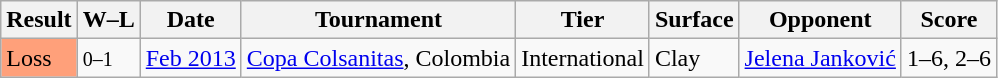<table class="sortable wikitable">
<tr>
<th>Result</th>
<th class="unsortable">W–L</th>
<th>Date</th>
<th>Tournament</th>
<th>Tier</th>
<th>Surface</th>
<th>Opponent</th>
<th class="unsortable">Score</th>
</tr>
<tr>
<td bgcolor=FFA07A>Loss</td>
<td><small>0–1</small></td>
<td><a href='#'>Feb 2013</a></td>
<td><a href='#'>Copa Colsanitas</a>, Colombia</td>
<td>International</td>
<td>Clay</td>
<td> <a href='#'>Jelena Janković</a></td>
<td>1–6, 2–6</td>
</tr>
</table>
